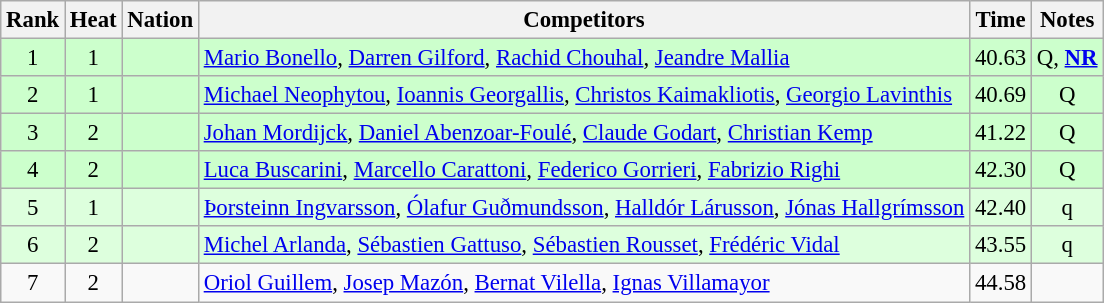<table class="wikitable sortable" style="text-align:center; font-size:95%">
<tr>
<th>Rank</th>
<th>Heat</th>
<th>Nation</th>
<th>Competitors</th>
<th>Time</th>
<th>Notes</th>
</tr>
<tr bgcolor=ccffcc>
<td>1</td>
<td>1</td>
<td align=left></td>
<td align=left><a href='#'>Mario Bonello</a>, <a href='#'>Darren Gilford</a>, <a href='#'>Rachid Chouhal</a>, <a href='#'>Jeandre Mallia</a></td>
<td>40.63</td>
<td>Q, <strong><a href='#'>NR</a></strong></td>
</tr>
<tr bgcolor=ccffcc>
<td>2</td>
<td>1</td>
<td align=left></td>
<td align=left><a href='#'>Michael Neophytou</a>, <a href='#'>Ioannis Georgallis</a>, <a href='#'>Christos Kaimakliotis</a>, <a href='#'>Georgio Lavinthis</a></td>
<td>40.69</td>
<td>Q</td>
</tr>
<tr bgcolor=ccffcc>
<td>3</td>
<td>2</td>
<td align=left></td>
<td align=left><a href='#'>Johan Mordijck</a>, <a href='#'>Daniel Abenzoar-Foulé</a>, <a href='#'>Claude Godart</a>, <a href='#'>Christian Kemp</a></td>
<td>41.22</td>
<td>Q</td>
</tr>
<tr bgcolor=ccffcc>
<td>4</td>
<td>2</td>
<td align=left></td>
<td align=left><a href='#'>Luca Buscarini</a>, <a href='#'>Marcello Carattoni</a>, <a href='#'>Federico Gorrieri</a>, <a href='#'>Fabrizio Righi</a></td>
<td>42.30</td>
<td>Q</td>
</tr>
<tr bgcolor=ddffdd>
<td>5</td>
<td>1</td>
<td align=left></td>
<td align=left><a href='#'>Þorsteinn Ingvarsson</a>, <a href='#'>Ólafur Guðmundsson</a>, <a href='#'>Halldór Lárusson</a>, <a href='#'>Jónas Hallgrímsson</a></td>
<td>42.40</td>
<td>q</td>
</tr>
<tr bgcolor=ddffdd>
<td>6</td>
<td>2</td>
<td align=left></td>
<td align=left><a href='#'>Michel Arlanda</a>, <a href='#'>Sébastien Gattuso</a>, <a href='#'>Sébastien Rousset</a>, <a href='#'>Frédéric Vidal</a></td>
<td>43.55</td>
<td>q</td>
</tr>
<tr>
<td>7</td>
<td>2</td>
<td align=left></td>
<td align=left><a href='#'>Oriol Guillem</a>, <a href='#'>Josep Mazón</a>, <a href='#'>Bernat Vilella</a>, <a href='#'>Ignas Villamayor</a></td>
<td>44.58</td>
<td></td>
</tr>
</table>
